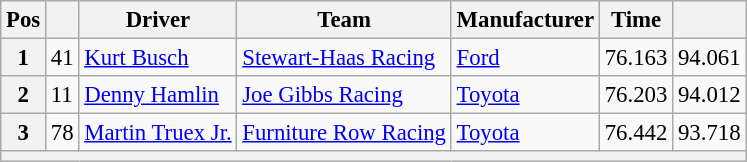<table class="wikitable" style="font-size:95%">
<tr>
<th>Pos</th>
<th></th>
<th>Driver</th>
<th>Team</th>
<th>Manufacturer</th>
<th>Time</th>
<th></th>
</tr>
<tr>
<th>1</th>
<td>41</td>
<td><a href='#'>Kurt Busch</a></td>
<td><a href='#'>Stewart-Haas Racing</a></td>
<td><a href='#'>Ford</a></td>
<td>76.163</td>
<td>94.061</td>
</tr>
<tr>
<th>2</th>
<td>11</td>
<td><a href='#'>Denny Hamlin</a></td>
<td><a href='#'>Joe Gibbs Racing</a></td>
<td><a href='#'>Toyota</a></td>
<td>76.203</td>
<td>94.012</td>
</tr>
<tr>
<th>3</th>
<td>78</td>
<td><a href='#'>Martin Truex Jr.</a></td>
<td><a href='#'>Furniture Row Racing</a></td>
<td><a href='#'>Toyota</a></td>
<td>76.442</td>
<td>93.718</td>
</tr>
<tr>
<th colspan="7"></th>
</tr>
</table>
